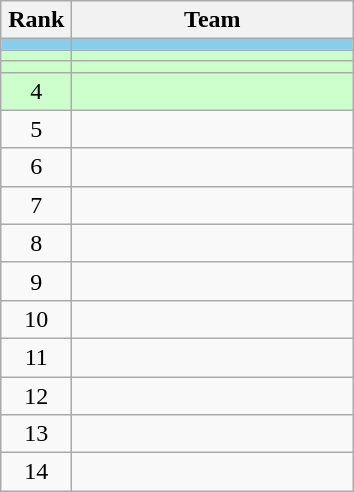<table class="wikitable" style="text-align: center;">
<tr>
<th width=40>Rank</th>
<th width=180>Team</th>
</tr>
<tr bgcolor=#87ceeb>
<td></td>
<td style="text-align:left;"></td>
</tr>
<tr bgcolor=#CCFFCC>
<td></td>
<td style="text-align:left;"></td>
</tr>
<tr bgcolor=#ccffcc>
<td></td>
<td style="text-align:left;"></td>
</tr>
<tr bgcolor=#ccffcc>
<td>4</td>
<td style="text-align:left;"></td>
</tr>
<tr align=center>
<td>5</td>
<td style="text-align:left;"></td>
</tr>
<tr align=center>
<td>6</td>
<td style="text-align:left;"></td>
</tr>
<tr align=center>
<td>7</td>
<td style="text-align:left;"></td>
</tr>
<tr align=center>
<td>8</td>
<td style="text-align:left;"></td>
</tr>
<tr align=center>
<td>9</td>
<td style="text-align:left;"></td>
</tr>
<tr align=center>
<td>10</td>
<td style="text-align:left;"></td>
</tr>
<tr align=center>
<td>11</td>
<td style="text-align:left;"></td>
</tr>
<tr align=center>
<td>12</td>
<td style="text-align:left;"></td>
</tr>
<tr align=center>
<td>13</td>
<td style="text-align:left;"></td>
</tr>
<tr align=center>
<td>14</td>
<td style="text-align:left;"></td>
</tr>
</table>
